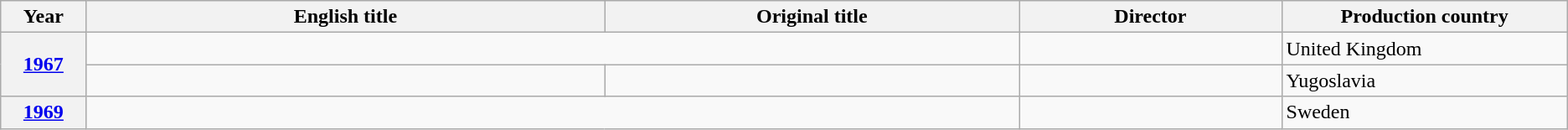<table class="wikitable unsortable">
<tr>
<th scope="col" style="width:1%;">Year</th>
<th scope="col" style="width:10%;">English title</th>
<th scope="col" style="width:8%;">Original title</th>
<th scope="col" style="width:5%;">Director</th>
<th scope="col" style="width:5%;" class="unsortable">Production country</th>
</tr>
<tr>
<th rowspan="2" style="text-align:center;"><a href='#'>1967</a></th>
<td colspan="2"></td>
<td></td>
<td>United Kingdom</td>
</tr>
<tr>
<td></td>
<td></td>
<td></td>
<td>Yugoslavia</td>
</tr>
<tr>
<th style="text-align:center;"><a href='#'>1969</a></th>
<td colspan="2"></td>
<td></td>
<td>Sweden</td>
</tr>
</table>
